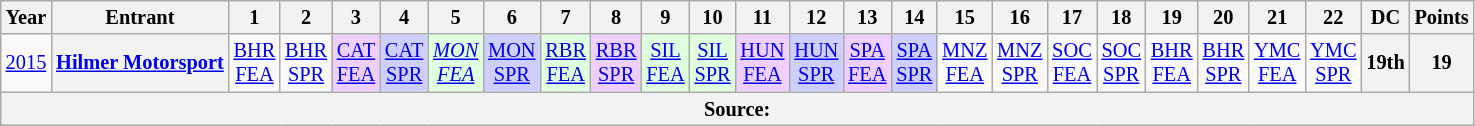<table class="wikitable" style="text-align:center; font-size:85%">
<tr>
<th>Year</th>
<th>Entrant</th>
<th>1</th>
<th>2</th>
<th>3</th>
<th>4</th>
<th>5</th>
<th>6</th>
<th>7</th>
<th>8</th>
<th>9</th>
<th>10</th>
<th>11</th>
<th>12</th>
<th>13</th>
<th>14</th>
<th>15</th>
<th>16</th>
<th>17</th>
<th>18</th>
<th>19</th>
<th>20</th>
<th>21</th>
<th>22</th>
<th>DC</th>
<th>Points</th>
</tr>
<tr>
<td><a href='#'>2015</a></td>
<th nowrap><a href='#'>Hilmer Motorsport</a></th>
<td><a href='#'>BHR<br>FEA</a></td>
<td><a href='#'>BHR<br>SPR</a></td>
<td style="background:#EFCFFF;"><a href='#'>CAT<br>FEA</a><br></td>
<td style="background:#CFCFFF;"><a href='#'>CAT<br>SPR</a><br></td>
<td style="background:#DFFFDF;"><em><a href='#'>MON<br>FEA</a></em><br></td>
<td style="background:#CFCFFF;"><a href='#'>MON<br>SPR</a><br></td>
<td style="background:#DFFFDF;"><a href='#'>RBR<br>FEA</a><br></td>
<td style="background:#EFCFFF;"><a href='#'>RBR<br>SPR</a><br></td>
<td style="background:#DFFFDF;"><a href='#'>SIL<br>FEA</a><br></td>
<td style="background:#DFFFDF;"><a href='#'>SIL<br>SPR</a><br></td>
<td style="background:#EFCFFF;"><a href='#'>HUN<br>FEA</a><br></td>
<td style="background:#CFCFFF;"><a href='#'>HUN<br>SPR</a><br></td>
<td style="background:#EFCFFF;"><a href='#'>SPA<br>FEA</a><br></td>
<td style="background:#CFCFFF;"><a href='#'>SPA<br>SPR</a><br></td>
<td><a href='#'>MNZ<br>FEA</a></td>
<td><a href='#'>MNZ<br>SPR</a></td>
<td><a href='#'>SOC<br>FEA</a></td>
<td><a href='#'>SOC<br>SPR</a></td>
<td><a href='#'>BHR<br>FEA</a></td>
<td><a href='#'>BHR<br>SPR</a></td>
<td><a href='#'>YMC<br>FEA</a></td>
<td><a href='#'>YMC<br>SPR</a></td>
<th>19th</th>
<th>19</th>
</tr>
<tr>
<th colspan="26">Source:</th>
</tr>
</table>
